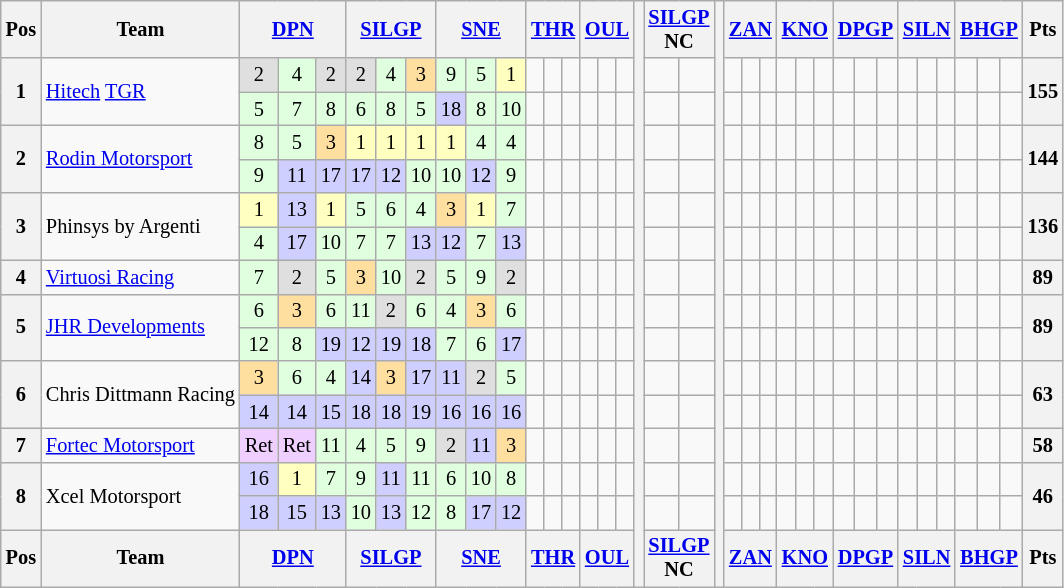<table class="wikitable" style="font-size: 85%; text-align:center">
<tr>
<th>Pos</th>
<th>Team</th>
<th colspan="3"><a href='#'>DPN</a><br></th>
<th colspan="3"><a href='#'>SILGP</a><br></th>
<th colspan="3"><a href='#'>SNE</a><br></th>
<th colspan="3"><a href='#'>THR</a><br></th>
<th colspan="3"><a href='#'>OUL</a><br></th>
<th rowspan="16"></th>
<th colspan="2"><a href='#'>SILGP</a><br>NC<br></th>
<th rowspan="16"></th>
<th colspan="3"><a href='#'>ZAN</a><br></th>
<th colspan="3"><a href='#'>KNO</a><br></th>
<th colspan="3"><a href='#'>DPGP</a><br></th>
<th colspan="3"><a href='#'>SILN</a><br></th>
<th colspan="3"><a href='#'>BHGP</a><br></th>
<th>Pts</th>
</tr>
<tr>
<th rowspan="2">1</th>
<td rowspan="2" style="text-align:left"> <a href='#'>Hitech</a> <a href='#'>TGR</a></td>
<td style="background:#DFDFDF">2</td>
<td style="background:#DFFFDF">4</td>
<td style="background:#DFDFDF">2</td>
<td style="background:#DFDFDF">2</td>
<td style="background:#DFFFDF">4</td>
<td style="background:#FFDF9F">3</td>
<td style="background:#DFFFDF">9</td>
<td style="background:#DFFFDF">5</td>
<td style="background:#FFFFBF">1</td>
<td></td>
<td></td>
<td></td>
<td></td>
<td></td>
<td></td>
<td></td>
<td></td>
<td></td>
<td></td>
<td></td>
<td></td>
<td></td>
<td></td>
<td></td>
<td></td>
<td></td>
<td></td>
<td></td>
<td></td>
<td></td>
<td></td>
<td></td>
<th rowspan="2">155</th>
</tr>
<tr>
<td style="background:#DFFFDF">5</td>
<td style="background:#DFFFDF">7</td>
<td style="background:#DFFFDF">8</td>
<td style="background:#DFFFDF">6</td>
<td style="background:#DFFFDF">8</td>
<td style="background:#DFFFDF">5</td>
<td style="background:#CFCFFF">18</td>
<td style="background:#DFFFDF">8</td>
<td style="background:#DFFFDF">10</td>
<td></td>
<td></td>
<td></td>
<td></td>
<td></td>
<td></td>
<td></td>
<td></td>
<td></td>
<td></td>
<td></td>
<td></td>
<td></td>
<td></td>
<td></td>
<td></td>
<td></td>
<td></td>
<td></td>
<td></td>
<td></td>
<td></td>
<td></td>
</tr>
<tr>
<th rowspan="2">2</th>
<td rowspan="2" style="text-align:left"> <a href='#'>Rodin Motorsport</a></td>
<td style="background:#DFFFDF">8</td>
<td style="background:#DFFFDF">5</td>
<td style="background:#FFDF9F">3</td>
<td style="background:#FFFFBF">1</td>
<td style="background:#FFFFBF">1</td>
<td style="background:#FFFFBF">1</td>
<td style="background:#FFFFBF">1</td>
<td style="background:#DFFFDF">4</td>
<td style="background:#DFFFDF">4</td>
<td></td>
<td></td>
<td></td>
<td></td>
<td></td>
<td></td>
<td></td>
<td></td>
<td></td>
<td></td>
<td></td>
<td></td>
<td></td>
<td></td>
<td></td>
<td></td>
<td></td>
<td></td>
<td></td>
<td></td>
<td></td>
<td></td>
<td></td>
<th rowspan="2">144</th>
</tr>
<tr>
<td style="background:#DFFFDF">9</td>
<td style="background:#CFCFFF">11</td>
<td style="background:#CFCFFF">17</td>
<td style="background:#CFCFFF">17</td>
<td style="background:#CFCFFF">12</td>
<td style="background:#DFFFDF">10</td>
<td style="background:#DFFFDF">10</td>
<td style="background:#CFCFFF">12</td>
<td style="background:#DFFFDF">9</td>
<td></td>
<td></td>
<td></td>
<td></td>
<td></td>
<td></td>
<td></td>
<td></td>
<td></td>
<td></td>
<td></td>
<td></td>
<td></td>
<td></td>
<td></td>
<td></td>
<td></td>
<td></td>
<td></td>
<td></td>
<td></td>
<td></td>
<td></td>
</tr>
<tr>
<th rowspan="2">3</th>
<td rowspan="2" style="text-align:left"> Phinsys by Argenti</td>
<td style="background:#FFFFBF">1</td>
<td style="background:#CFCFFF">13</td>
<td style="background:#FFFFBF">1</td>
<td style="background:#DFFFDF">5</td>
<td style="background:#DFFFDF">6</td>
<td style="background:#DFFFDF">4</td>
<td style="background:#FFDF9F">3</td>
<td style="background:#FFFFBF">1</td>
<td style="background:#DFFFDF">7</td>
<td></td>
<td></td>
<td></td>
<td></td>
<td></td>
<td></td>
<td></td>
<td></td>
<td></td>
<td></td>
<td></td>
<td></td>
<td></td>
<td></td>
<td></td>
<td></td>
<td></td>
<td></td>
<td></td>
<td></td>
<td></td>
<td></td>
<td></td>
<th rowspan="2">136</th>
</tr>
<tr>
<td style="background:#DFFFDF">4</td>
<td style="background:#CFCFFF">17</td>
<td style="background:#DFFFDF">10</td>
<td style="background:#DFFFDF">7</td>
<td style="background:#DFFFDF">7</td>
<td style="background:#CFCFFF">13</td>
<td style="background:#CFCFFF">12</td>
<td style="background:#DFFFDF">7</td>
<td style="background:#CFCFFF">13</td>
<td></td>
<td></td>
<td></td>
<td></td>
<td></td>
<td></td>
<td></td>
<td></td>
<td></td>
<td></td>
<td></td>
<td></td>
<td></td>
<td></td>
<td></td>
<td></td>
<td></td>
<td></td>
<td></td>
<td></td>
<td></td>
<td></td>
<td></td>
</tr>
<tr>
<th>4</th>
<td style="text-align:left"> <a href='#'>Virtuosi Racing</a></td>
<td style="background:#DFFFDF">7</td>
<td style="background:#DFDFDF">2</td>
<td style="background:#DFFFDF">5</td>
<td style="background:#FFDF9F">3</td>
<td style="background:#DFFFDF">10</td>
<td style="background:#DFDFDF">2</td>
<td style="background:#DFFFDF">5</td>
<td style="background:#DFFFDF">9</td>
<td style="background:#DFDFDF">2</td>
<td></td>
<td></td>
<td></td>
<td></td>
<td></td>
<td></td>
<td></td>
<td></td>
<td></td>
<td></td>
<td></td>
<td></td>
<td></td>
<td></td>
<td></td>
<td></td>
<td></td>
<td></td>
<td></td>
<td></td>
<td></td>
<td></td>
<td></td>
<th>89</th>
</tr>
<tr>
<th rowspan="2">5</th>
<td rowspan="2" style="text-align:left"> <a href='#'>JHR Developments</a></td>
<td style="background:#DFFFDF">6</td>
<td style="background:#FFDF9F">3</td>
<td style="background:#DFFFDF">6</td>
<td style="background:#DFFFDF">11</td>
<td style="background:#DFDFDF">2</td>
<td style="background:#DFFFDF">6</td>
<td style="background:#DFFFDF">4</td>
<td style="background:#FFDF9F">3</td>
<td style="background:#DFFFDF">6</td>
<td></td>
<td></td>
<td></td>
<td></td>
<td></td>
<td></td>
<td></td>
<td></td>
<td></td>
<td></td>
<td></td>
<td></td>
<td></td>
<td></td>
<td></td>
<td></td>
<td></td>
<td></td>
<td></td>
<td></td>
<td></td>
<td></td>
<td></td>
<th rowspan="2">89</th>
</tr>
<tr>
<td style="background:#DFFFDF">12</td>
<td style="background:#DFFFDF">8</td>
<td style="background:#CFCFFF">19</td>
<td style="background:#CFCFFF">12</td>
<td style="background:#CFCFFF">19</td>
<td style="background:#CFCFFF">18</td>
<td style="background:#DFFFDF">7</td>
<td style="background:#DFFFDF">6</td>
<td style="background:#CFCFFF">17</td>
<td></td>
<td></td>
<td></td>
<td></td>
<td></td>
<td></td>
<td></td>
<td></td>
<td></td>
<td></td>
<td></td>
<td></td>
<td></td>
<td></td>
<td></td>
<td></td>
<td></td>
<td></td>
<td></td>
<td></td>
<td></td>
<td></td>
<td></td>
</tr>
<tr>
<th rowspan="2">6</th>
<td rowspan="2" style="text-align:left"> Chris Dittmann Racing</td>
<td style="background:#FFDF9F">3</td>
<td style="background:#DFFFDF">6</td>
<td style="background:#DFFFDF">4</td>
<td style="background:#CFCFFF">14</td>
<td style="background:#FFDF9F">3</td>
<td style="background:#CFCFFF">17</td>
<td style="background:#CFCFFF">11</td>
<td style="background:#DFDFDF">2</td>
<td style="background:#DFFFDF">5</td>
<td></td>
<td></td>
<td></td>
<td></td>
<td></td>
<td></td>
<td></td>
<td></td>
<td></td>
<td></td>
<td></td>
<td></td>
<td></td>
<td></td>
<td></td>
<td></td>
<td></td>
<td></td>
<td></td>
<td></td>
<td></td>
<td></td>
<td></td>
<th rowspan="2">63</th>
</tr>
<tr>
<td style="background:#CFCFFF">14</td>
<td style="background:#CFCFFF">14</td>
<td style="background:#CFCFFF">15</td>
<td style="background:#CFCFFF">18</td>
<td style="background:#CFCFFF">18</td>
<td style="background:#CFCFFF">19</td>
<td style="background:#CFCFFF">16</td>
<td style="background:#CFCFFF">16</td>
<td style="background:#CFCFFF">16</td>
<td></td>
<td></td>
<td></td>
<td></td>
<td></td>
<td></td>
<td></td>
<td></td>
<td></td>
<td></td>
<td></td>
<td></td>
<td></td>
<td></td>
<td></td>
<td></td>
<td></td>
<td></td>
<td></td>
<td></td>
<td></td>
<td></td>
<td></td>
</tr>
<tr>
<th>7</th>
<td style="text-align:left"> <a href='#'>Fortec Motorsport</a></td>
<td style="background:#EFCFFF">Ret</td>
<td style="background:#EFCFFF">Ret</td>
<td style="background:#DFFFDF">11</td>
<td style="background:#DFFFDF">4</td>
<td style="background:#DFFFDF">5</td>
<td style="background:#DFFFDF">9</td>
<td style="background:#DFDFDF">2</td>
<td style="background:#CFCFFF">11</td>
<td style="background:#FFDF9F">3</td>
<td></td>
<td></td>
<td></td>
<td></td>
<td></td>
<td></td>
<td></td>
<td></td>
<td></td>
<td></td>
<td></td>
<td></td>
<td></td>
<td></td>
<td></td>
<td></td>
<td></td>
<td></td>
<td></td>
<td></td>
<td></td>
<td></td>
<td></td>
<th>58</th>
</tr>
<tr>
<th rowspan="2">8</th>
<td rowspan="2" style="text-align:left"> Xcel Motorsport</td>
<td style="background:#CFCFFF">16</td>
<td style="background:#FFFFBF">1</td>
<td style="background:#DFFFDF">7</td>
<td style="background:#DFFFDF">9</td>
<td style="background:#CFCFFF">11</td>
<td style="background:#DFFFDF">11</td>
<td style="background:#DFFFDF">6</td>
<td style="background:#DFFFDF">10</td>
<td style="background:#DFFFDF">8</td>
<td></td>
<td></td>
<td></td>
<td></td>
<td></td>
<td></td>
<td></td>
<td></td>
<td></td>
<td></td>
<td></td>
<td></td>
<td></td>
<td></td>
<td></td>
<td></td>
<td></td>
<td></td>
<td></td>
<td></td>
<td></td>
<td></td>
<td></td>
<th rowspan="2">46</th>
</tr>
<tr>
<td style="background:#CFCFFF">18</td>
<td style="background:#CFCFFF">15</td>
<td style="background:#CFCFFF">13</td>
<td style="background:#DFFFDF">10</td>
<td style="background:#CFCFFF">13</td>
<td style="background:#DFFFDF">12</td>
<td style="background:#DFFFDF">8</td>
<td style="background:#CFCFFF">17</td>
<td style="background:#CFCFFF">12</td>
<td></td>
<td></td>
<td></td>
<td></td>
<td></td>
<td></td>
<td></td>
<td></td>
<td></td>
<td></td>
<td></td>
<td></td>
<td></td>
<td></td>
<td></td>
<td></td>
<td></td>
<td></td>
<td></td>
<td></td>
<td></td>
<td></td>
<td></td>
</tr>
<tr>
<th>Pos</th>
<th>Team</th>
<th colspan="3"><a href='#'>DPN</a><br></th>
<th colspan="3"><a href='#'>SILGP</a><br></th>
<th colspan="3"><a href='#'>SNE</a><br></th>
<th colspan="3"><a href='#'>THR</a><br></th>
<th colspan="3"><a href='#'>OUL</a><br></th>
<th colspan="2"><a href='#'>SILGP</a><br>NC<br></th>
<th colspan="3"><a href='#'>ZAN</a><br></th>
<th colspan="3"><a href='#'>KNO</a><br></th>
<th colspan="3"><a href='#'>DPGP</a><br></th>
<th colspan="3"><a href='#'>SILN</a><br></th>
<th colspan="3"><a href='#'>BHGP</a><br></th>
<th>Pts</th>
</tr>
</table>
